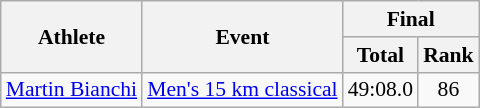<table class="wikitable" style="font-size:90%">
<tr>
<th rowspan="2">Athlete</th>
<th rowspan="2">Event</th>
<th colspan="2">Final</th>
</tr>
<tr>
<th>Total</th>
<th>Rank</th>
</tr>
<tr>
<td><a href='#'>Martin Bianchi</a></td>
<td><a href='#'>Men's 15 km classical</a></td>
<td align="center">49:08.0</td>
<td align="center">86</td>
</tr>
</table>
